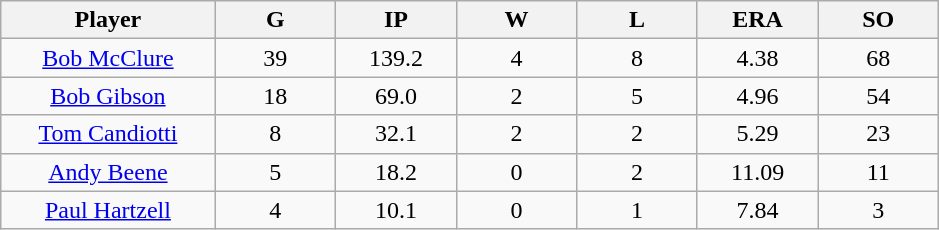<table class="wikitable sortable">
<tr>
<th bgcolor="#DDDDFF" width="16%">Player</th>
<th bgcolor="#DDDDFF" width="9%">G</th>
<th bgcolor="#DDDDFF" width="9%">IP</th>
<th bgcolor="#DDDDFF" width="9%">W</th>
<th bgcolor="#DDDDFF" width="9%">L</th>
<th bgcolor="#DDDDFF" width="9%">ERA</th>
<th bgcolor="#DDDDFF" width="9%">SO</th>
</tr>
<tr align="center">
<td><a href='#'>Bob McClure</a></td>
<td>39</td>
<td>139.2</td>
<td>4</td>
<td>8</td>
<td>4.38</td>
<td>68</td>
</tr>
<tr align=center>
<td><a href='#'>Bob Gibson</a></td>
<td>18</td>
<td>69.0</td>
<td>2</td>
<td>5</td>
<td>4.96</td>
<td>54</td>
</tr>
<tr align=center>
<td><a href='#'>Tom Candiotti</a></td>
<td>8</td>
<td>32.1</td>
<td>2</td>
<td>2</td>
<td>5.29</td>
<td>23</td>
</tr>
<tr align=center>
<td><a href='#'>Andy Beene</a></td>
<td>5</td>
<td>18.2</td>
<td>0</td>
<td>2</td>
<td>11.09</td>
<td>11</td>
</tr>
<tr align=center>
<td><a href='#'>Paul Hartzell</a></td>
<td>4</td>
<td>10.1</td>
<td>0</td>
<td>1</td>
<td>7.84</td>
<td>3</td>
</tr>
</table>
